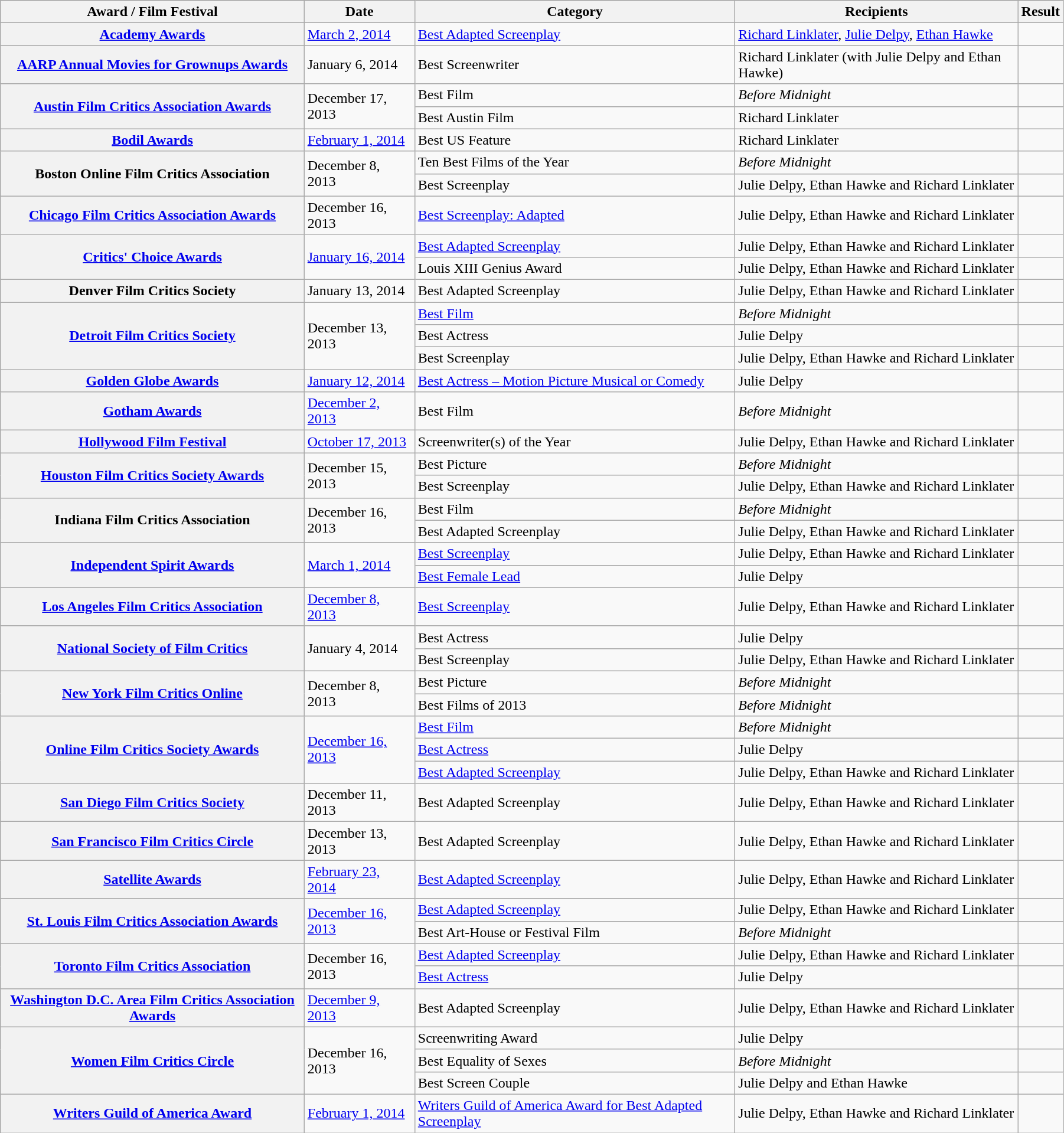<table class="wikitable plainrowheaders sortable" style="width:95%;">
<tr style="background:#ccc; text-align:center;">
<th scope="col">Award / Film Festival</th>
<th scope="col">Date</th>
<th scope="col">Category</th>
<th scope="col">Recipients</th>
<th scope="col">Result</th>
</tr>
<tr>
<th scope="row"><a href='#'>Academy Awards</a></th>
<td><a href='#'>March 2, 2014</a></td>
<td><a href='#'>Best Adapted Screenplay</a></td>
<td><a href='#'>Richard Linklater</a>, <a href='#'>Julie Delpy</a>, <a href='#'>Ethan Hawke</a></td>
<td></td>
</tr>
<tr>
<th scope="row"><a href='#'>AARP Annual Movies for Grownups Awards</a></th>
<td>January 6, 2014</td>
<td>Best Screenwriter</td>
<td>Richard Linklater (with Julie Delpy and Ethan Hawke)</td>
<td></td>
</tr>
<tr>
<th scope="row" rowspan=2><a href='#'>Austin Film Critics Association Awards</a></th>
<td rowspan=2>December 17, 2013</td>
<td>Best Film</td>
<td><em>Before Midnight</em></td>
<td></td>
</tr>
<tr>
<td>Best Austin Film</td>
<td>Richard Linklater</td>
<td></td>
</tr>
<tr>
<th scope="row"><a href='#'>Bodil Awards</a></th>
<td><a href='#'>February 1, 2014</a></td>
<td>Best US Feature</td>
<td>Richard Linklater</td>
<td></td>
</tr>
<tr>
<th scope="row" rowspan=2>Boston Online Film Critics Association</th>
<td rowspan=2>December 8, 2013</td>
<td>Ten Best Films of the Year</td>
<td><em>Before Midnight</em></td>
<td></td>
</tr>
<tr>
<td>Best Screenplay</td>
<td>Julie Delpy, Ethan Hawke and Richard Linklater</td>
<td></td>
</tr>
<tr>
<th scope="row"><a href='#'>Chicago Film Critics Association Awards</a></th>
<td>December 16, 2013</td>
<td><a href='#'>Best Screenplay: Adapted</a></td>
<td>Julie Delpy, Ethan Hawke and Richard Linklater</td>
<td></td>
</tr>
<tr>
<th scope="row" rowspan=2><a href='#'>Critics' Choice Awards</a></th>
<td rowspan=2><a href='#'>January 16, 2014</a></td>
<td><a href='#'>Best Adapted Screenplay</a></td>
<td>Julie Delpy, Ethan Hawke and Richard Linklater</td>
<td></td>
</tr>
<tr>
<td>Louis XIII Genius Award</td>
<td>Julie Delpy, Ethan Hawke and Richard Linklater</td>
<td></td>
</tr>
<tr>
<th scope="row">Denver Film Critics Society</th>
<td>January 13, 2014</td>
<td>Best Adapted Screenplay</td>
<td>Julie Delpy, Ethan Hawke and Richard Linklater</td>
<td></td>
</tr>
<tr>
<th scope="row" rowspan=3><a href='#'>Detroit Film Critics Society</a></th>
<td rowspan=3>December 13, 2013</td>
<td><a href='#'>Best Film</a></td>
<td><em>Before Midnight</em></td>
<td></td>
</tr>
<tr>
<td>Best Actress</td>
<td>Julie Delpy</td>
<td></td>
</tr>
<tr>
<td>Best Screenplay</td>
<td>Julie Delpy, Ethan Hawke and Richard Linklater</td>
<td></td>
</tr>
<tr>
<th scope="row"><a href='#'>Golden Globe Awards</a></th>
<td><a href='#'>January 12, 2014</a></td>
<td><a href='#'>Best Actress – Motion Picture Musical or Comedy</a></td>
<td>Julie Delpy</td>
<td></td>
</tr>
<tr>
<th scope="row"><a href='#'>Gotham Awards</a></th>
<td><a href='#'>December 2, 2013</a></td>
<td>Best Film</td>
<td><em>Before Midnight</em></td>
<td></td>
</tr>
<tr>
<th scope="row"><a href='#'>Hollywood Film Festival</a></th>
<td><a href='#'>October 17, 2013</a></td>
<td>Screenwriter(s) of the Year</td>
<td>Julie Delpy, Ethan Hawke and Richard Linklater</td>
<td></td>
</tr>
<tr>
<th scope="row" rowspan=2><a href='#'>Houston Film Critics Society Awards</a></th>
<td rowspan=2>December 15, 2013</td>
<td>Best Picture</td>
<td><em>Before Midnight</em></td>
<td></td>
</tr>
<tr>
<td>Best Screenplay</td>
<td>Julie Delpy, Ethan Hawke and Richard Linklater</td>
<td></td>
</tr>
<tr>
<th scope="row" rowspan=2>Indiana Film Critics Association</th>
<td rowspan=2>December 16, 2013</td>
<td>Best Film</td>
<td><em>Before Midnight</em></td>
<td></td>
</tr>
<tr>
<td>Best Adapted Screenplay</td>
<td>Julie Delpy, Ethan Hawke and Richard Linklater</td>
<td></td>
</tr>
<tr>
<th scope="row" rowspan=2><a href='#'>Independent Spirit Awards</a></th>
<td rowspan=2><a href='#'>March 1, 2014</a></td>
<td><a href='#'>Best Screenplay</a></td>
<td>Julie Delpy, Ethan Hawke and Richard Linklater</td>
<td></td>
</tr>
<tr>
<td><a href='#'>Best Female Lead</a></td>
<td>Julie Delpy</td>
<td></td>
</tr>
<tr>
<th scope="row"><a href='#'>Los Angeles Film Critics Association</a></th>
<td><a href='#'>December 8, 2013</a></td>
<td><a href='#'>Best Screenplay</a></td>
<td>Julie Delpy, Ethan Hawke and Richard Linklater</td>
<td></td>
</tr>
<tr>
<th scope="row" rowspan=2><a href='#'>National Society of Film Critics</a></th>
<td rowspan=2>January 4, 2014</td>
<td>Best Actress</td>
<td>Julie Delpy</td>
<td></td>
</tr>
<tr>
<td>Best Screenplay</td>
<td>Julie Delpy, Ethan Hawke and Richard Linklater</td>
<td></td>
</tr>
<tr>
<th scope="row" rowspan=2><a href='#'>New York Film Critics Online</a></th>
<td rowspan=2>December 8, 2013</td>
<td>Best Picture</td>
<td><em>Before Midnight</em></td>
<td></td>
</tr>
<tr>
<td>Best Films of 2013</td>
<td><em>Before Midnight</em></td>
<td></td>
</tr>
<tr>
<th scope="row" rowspan=3><a href='#'>Online Film Critics Society Awards</a></th>
<td rowspan=3><a href='#'>December 16, 2013</a></td>
<td><a href='#'>Best Film</a></td>
<td><em>Before Midnight</em></td>
<td></td>
</tr>
<tr>
<td><a href='#'>Best Actress</a></td>
<td>Julie Delpy</td>
<td></td>
</tr>
<tr>
<td><a href='#'>Best Adapted Screenplay</a></td>
<td>Julie Delpy, Ethan Hawke and Richard Linklater</td>
<td></td>
</tr>
<tr>
<th scope="row"><a href='#'>San Diego Film Critics Society</a></th>
<td>December 11, 2013</td>
<td>Best Adapted Screenplay</td>
<td>Julie Delpy, Ethan Hawke and Richard Linklater</td>
<td></td>
</tr>
<tr>
<th scope="row"><a href='#'>San Francisco Film Critics Circle</a></th>
<td>December 13, 2013</td>
<td>Best Adapted Screenplay</td>
<td>Julie Delpy, Ethan Hawke and Richard Linklater</td>
<td></td>
</tr>
<tr>
<th scope="row"><a href='#'>Satellite Awards</a></th>
<td><a href='#'>February 23, 2014</a></td>
<td><a href='#'>Best Adapted Screenplay</a></td>
<td>Julie Delpy, Ethan Hawke and Richard Linklater</td>
<td></td>
</tr>
<tr>
<th scope="row" rowspan=2><a href='#'>St. Louis Film Critics Association Awards</a></th>
<td rowspan=2><a href='#'>December 16, 2013</a></td>
<td><a href='#'>Best Adapted Screenplay</a></td>
<td>Julie Delpy, Ethan Hawke and Richard Linklater</td>
<td></td>
</tr>
<tr>
<td>Best Art-House or Festival Film</td>
<td><em>Before Midnight</em></td>
<td></td>
</tr>
<tr>
<th scope="row" rowspan=2><a href='#'>Toronto Film Critics Association</a></th>
<td rowspan=2>December 16, 2013</td>
<td><a href='#'>Best Adapted Screenplay</a></td>
<td>Julie Delpy, Ethan Hawke and Richard Linklater</td>
<td></td>
</tr>
<tr>
<td><a href='#'>Best Actress</a></td>
<td>Julie Delpy</td>
<td></td>
</tr>
<tr>
<th scope="row"><a href='#'>Washington D.C. Area Film Critics Association Awards</a></th>
<td><a href='#'>December 9, 2013</a></td>
<td>Best Adapted Screenplay</td>
<td>Julie Delpy, Ethan Hawke and Richard Linklater</td>
<td></td>
</tr>
<tr>
<th scope="row" rowspan=3><a href='#'>Women Film Critics Circle</a></th>
<td rowspan=3>December 16, 2013</td>
<td>Screenwriting Award</td>
<td>Julie Delpy</td>
<td></td>
</tr>
<tr>
<td>Best Equality of Sexes</td>
<td><em>Before Midnight</em></td>
<td></td>
</tr>
<tr>
<td>Best Screen Couple</td>
<td>Julie Delpy and Ethan Hawke</td>
<td></td>
</tr>
<tr>
<th scope="row"><a href='#'>Writers Guild of America Award</a></th>
<td><a href='#'>February 1, 2014</a></td>
<td><a href='#'>Writers Guild of America Award for Best Adapted Screenplay</a></td>
<td>Julie Delpy, Ethan Hawke and Richard Linklater</td>
<td></td>
</tr>
</table>
